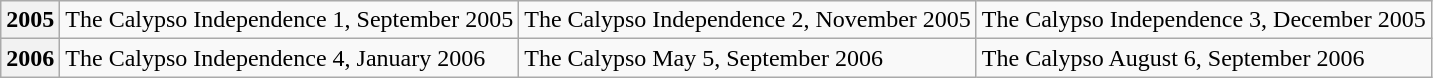<table class="wikitable">
<tr>
<th>2005</th>
<td>The Calypso Independence 1, September 2005</td>
<td>The Calypso Independence 2, November 2005</td>
<td>The Calypso Independence 3, December 2005</td>
</tr>
<tr>
<th>2006</th>
<td>The Calypso Independence 4, January 2006</td>
<td>The Calypso May 5, September 2006</td>
<td>The Calypso August 6, September 2006</td>
</tr>
</table>
